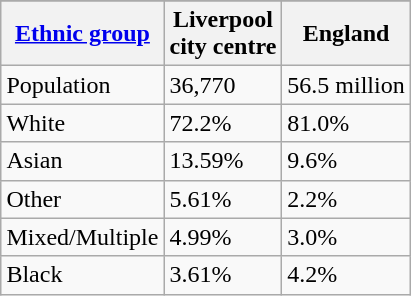<table class="wikitable" id="toc" style="float:right; margin-left:2em;" cellspacing="3">
<tr>
</tr>
<tr>
<th><a href='#'>Ethnic group</a></th>
<th>Liverpool<br>city centre</th>
<th>England</th>
</tr>
<tr>
<td>Population</td>
<td>36,770</td>
<td>56.5 million</td>
</tr>
<tr>
<td>White</td>
<td>72.2%</td>
<td>81.0%</td>
</tr>
<tr>
<td>Asian</td>
<td>13.59%</td>
<td>9.6%</td>
</tr>
<tr>
<td>Other</td>
<td>5.61%</td>
<td>2.2%</td>
</tr>
<tr>
<td>Mixed/Multiple</td>
<td>4.99%</td>
<td>3.0%</td>
</tr>
<tr>
<td>Black</td>
<td>3.61%</td>
<td>4.2%</td>
</tr>
</table>
